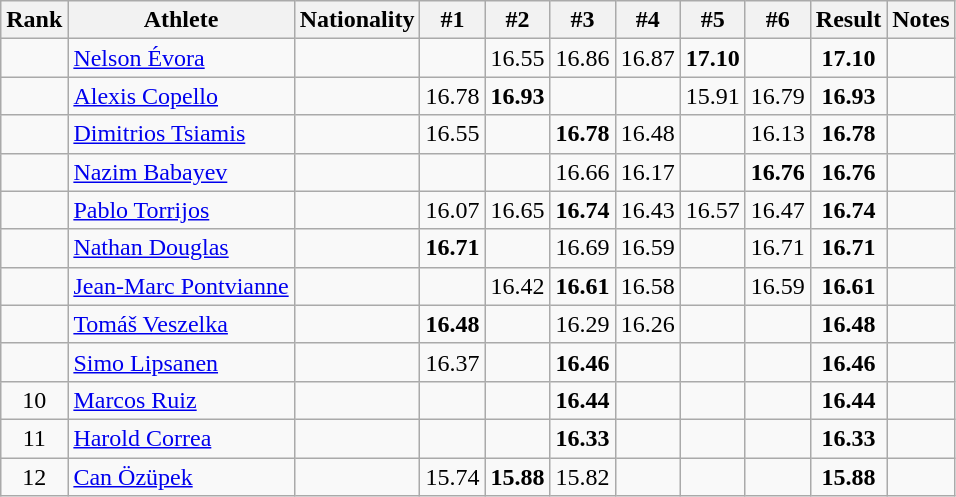<table class="wikitable sortable" style="text-align:center">
<tr>
<th>Rank</th>
<th>Athlete</th>
<th>Nationality</th>
<th>#1</th>
<th>#2</th>
<th>#3</th>
<th>#4</th>
<th>#5</th>
<th>#6</th>
<th>Result</th>
<th>Notes</th>
</tr>
<tr>
<td></td>
<td align="left"><a href='#'>Nelson Évora</a></td>
<td align=left></td>
<td></td>
<td>16.55</td>
<td>16.86</td>
<td>16.87</td>
<td><strong>17.10</strong></td>
<td></td>
<td><strong>17.10</strong></td>
<td></td>
</tr>
<tr>
<td></td>
<td align="left"><a href='#'>Alexis Copello</a></td>
<td align=left></td>
<td>16.78</td>
<td><strong>16.93</strong></td>
<td></td>
<td></td>
<td>15.91</td>
<td>16.79</td>
<td><strong>16.93</strong></td>
<td></td>
</tr>
<tr>
<td></td>
<td align=left><a href='#'>Dimitrios Tsiamis</a></td>
<td align=left></td>
<td>16.55</td>
<td></td>
<td><strong>16.78</strong></td>
<td>16.48</td>
<td></td>
<td>16.13</td>
<td><strong>16.78</strong></td>
<td></td>
</tr>
<tr>
<td></td>
<td align=left><a href='#'>Nazim Babayev</a></td>
<td align=left></td>
<td></td>
<td></td>
<td>16.66</td>
<td>16.17</td>
<td></td>
<td><strong>16.76</strong></td>
<td><strong>16.76</strong></td>
<td></td>
</tr>
<tr>
<td></td>
<td align=left><a href='#'>Pablo Torrijos</a></td>
<td align=left></td>
<td>16.07</td>
<td>16.65</td>
<td><strong>16.74</strong></td>
<td>16.43</td>
<td>16.57</td>
<td>16.47</td>
<td><strong>16.74</strong></td>
<td></td>
</tr>
<tr>
<td></td>
<td align=left><a href='#'>Nathan Douglas</a></td>
<td align=left></td>
<td><strong>16.71</strong></td>
<td></td>
<td>16.69</td>
<td>16.59</td>
<td></td>
<td>16.71</td>
<td><strong>16.71</strong></td>
<td></td>
</tr>
<tr>
<td></td>
<td align=left><a href='#'>Jean-Marc Pontvianne</a></td>
<td align=left></td>
<td></td>
<td>16.42</td>
<td><strong>16.61</strong></td>
<td>16.58</td>
<td></td>
<td>16.59</td>
<td><strong>16.61</strong></td>
<td></td>
</tr>
<tr>
<td></td>
<td align=left><a href='#'>Tomáš Veszelka</a></td>
<td align=left></td>
<td><strong>16.48</strong></td>
<td></td>
<td>16.29</td>
<td>16.26</td>
<td></td>
<td></td>
<td><strong>16.48</strong></td>
<td></td>
</tr>
<tr>
<td></td>
<td align=left><a href='#'>Simo Lipsanen</a></td>
<td align=left></td>
<td>16.37</td>
<td></td>
<td><strong>16.46</strong></td>
<td></td>
<td></td>
<td></td>
<td><strong>16.46</strong></td>
<td></td>
</tr>
<tr>
<td>10</td>
<td align=left><a href='#'>Marcos Ruiz</a></td>
<td align=left></td>
<td></td>
<td></td>
<td><strong>16.44</strong></td>
<td></td>
<td></td>
<td></td>
<td><strong>16.44</strong></td>
<td></td>
</tr>
<tr>
<td>11</td>
<td align=left><a href='#'>Harold Correa</a></td>
<td align=left></td>
<td></td>
<td></td>
<td><strong>16.33</strong></td>
<td></td>
<td></td>
<td></td>
<td><strong>16.33</strong></td>
<td></td>
</tr>
<tr>
<td>12</td>
<td align=left><a href='#'>Can Özüpek</a></td>
<td align=left></td>
<td>15.74</td>
<td><strong>15.88</strong></td>
<td>15.82</td>
<td></td>
<td></td>
<td></td>
<td><strong>15.88</strong></td>
<td></td>
</tr>
</table>
